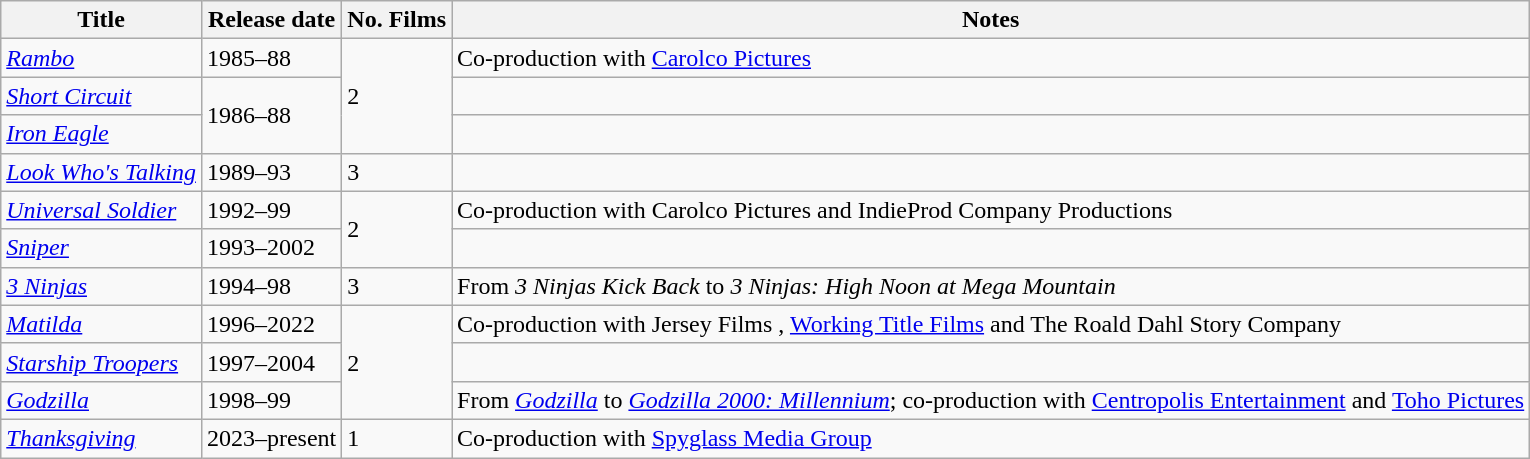<table class="wikitable sortable">
<tr>
<th>Title</th>
<th>Release date</th>
<th>No. Films</th>
<th>Notes</th>
</tr>
<tr>
<td><em><a href='#'>Rambo</a></em></td>
<td>1985–88</td>
<td rowspan=3>2</td>
<td>Co-production with <a href='#'>Carolco Pictures</a></td>
</tr>
<tr>
<td><em><a href='#'>Short Circuit</a></em></td>
<td rowspan=2>1986–88</td>
<td></td>
</tr>
<tr>
<td><em><a href='#'>Iron Eagle</a></em></td>
<td></td>
</tr>
<tr>
<td><em><a href='#'>Look Who's Talking</a></em></td>
<td>1989–93</td>
<td>3</td>
<td></td>
</tr>
<tr>
<td><em><a href='#'>Universal Soldier</a></em></td>
<td>1992–99</td>
<td rowspan=2>2</td>
<td>Co-production with Carolco Pictures and IndieProd Company Productions</td>
</tr>
<tr>
<td><em><a href='#'>Sniper</a></em></td>
<td>1993–2002</td>
<td></td>
</tr>
<tr>
<td><em><a href='#'>3 Ninjas</a></em></td>
<td>1994–98</td>
<td>3</td>
<td>From <em>3 Ninjas Kick Back</em> to <em>3 Ninjas: High Noon at Mega Mountain</em></td>
</tr>
<tr>
<td><em><a href='#'>Matilda</a></em></td>
<td>1996–2022</td>
<td rowspan=3>2</td>
<td>Co-production with Jersey Films , <a href='#'>Working Title Films</a> and The Roald Dahl Story Company </td>
</tr>
<tr>
<td><em><a href='#'>Starship Troopers</a></em></td>
<td>1997–2004</td>
<td></td>
</tr>
<tr>
<td><em><a href='#'>Godzilla</a></em></td>
<td>1998–99</td>
<td>From <em><a href='#'>Godzilla</a></em> to <em><a href='#'>Godzilla 2000: Millennium</a></em>; co-production with <a href='#'>Centropolis Entertainment</a> and <a href='#'>Toho Pictures</a></td>
</tr>
<tr>
<td><em><a href='#'>Thanksgiving</a></em></td>
<td>2023–present</td>
<td>1</td>
<td>Co-production with <a href='#'>Spyglass Media Group</a></td>
</tr>
</table>
